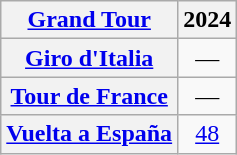<table class="wikitable plainrowheaders">
<tr>
<th scope="col"><a href='#'>Grand Tour</a></th>
<th scope="col">2024</th>
</tr>
<tr style="text-align:center;">
<th scope="row"> <a href='#'>Giro d'Italia</a></th>
<td>—</td>
</tr>
<tr style="text-align:center;">
<th scope="row"> <a href='#'>Tour de France</a></th>
<td>—</td>
</tr>
<tr style="text-align:center;">
<th scope="row"> <a href='#'>Vuelta a España</a></th>
<td><a href='#'>48</a></td>
</tr>
</table>
